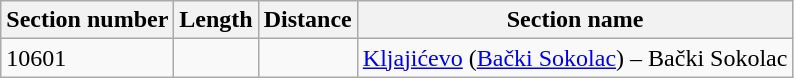<table class="wikitable">
<tr>
<th>Section number</th>
<th>Length</th>
<th>Distance</th>
<th>Section name</th>
</tr>
<tr>
<td>10601</td>
<td></td>
<td></td>
<td><a href='#'>Kljajićevo</a> (<a href='#'>Bački Sokolac</a>) – Bački Sokolac</td>
</tr>
</table>
